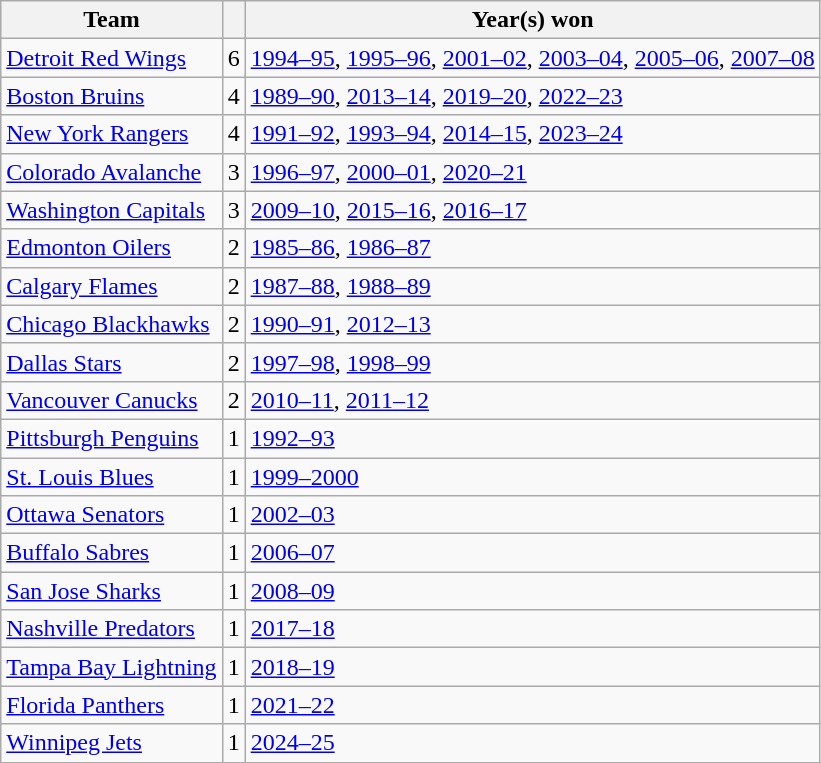<table class="wikitable sortable">
<tr>
<th>Team</th>
<th></th>
<th>Year(s) won</th>
</tr>
<tr>
<td><a href='#'>Detroit Red Wings</a></td>
<td align=center>6</td>
<td><a href='#'>1994–95</a>, <a href='#'>1995–96</a>, <a href='#'>2001–02</a>, <a href='#'>2003–04</a>, <a href='#'>2005–06</a>, <a href='#'>2007–08</a></td>
</tr>
<tr>
<td><a href='#'>Boston Bruins</a></td>
<td align=center>4</td>
<td><a href='#'>1989–90</a>, <a href='#'>2013–14</a>, <a href='#'>2019–20</a>, <a href='#'>2022–23</a></td>
</tr>
<tr>
<td><a href='#'>New York Rangers</a></td>
<td align=center>4</td>
<td><a href='#'>1991–92</a>, <a href='#'>1993–94</a>, <a href='#'>2014–15</a>, <a href='#'>2023–24</a></td>
</tr>
<tr>
<td><a href='#'>Colorado Avalanche</a></td>
<td align=center>3</td>
<td><a href='#'>1996–97</a>, <a href='#'>2000–01</a>, <a href='#'>2020–21</a></td>
</tr>
<tr>
<td><a href='#'>Washington Capitals</a></td>
<td align=center>3</td>
<td><a href='#'>2009–10</a>, <a href='#'>2015–16</a>, <a href='#'>2016–17</a></td>
</tr>
<tr>
<td><a href='#'>Edmonton Oilers</a></td>
<td align=center>2</td>
<td><a href='#'>1985–86</a>, <a href='#'>1986–87</a></td>
</tr>
<tr>
<td><a href='#'>Calgary Flames</a></td>
<td align=center>2</td>
<td><a href='#'>1987–88</a>, <a href='#'>1988–89</a></td>
</tr>
<tr>
<td><a href='#'>Chicago Blackhawks</a></td>
<td align=center>2</td>
<td><a href='#'>1990–91</a>, <a href='#'>2012–13</a></td>
</tr>
<tr>
<td><a href='#'>Dallas Stars</a></td>
<td align=center>2</td>
<td><a href='#'>1997–98</a>, <a href='#'>1998–99</a></td>
</tr>
<tr>
<td><a href='#'>Vancouver Canucks</a></td>
<td align=center>2</td>
<td><a href='#'>2010–11</a>, <a href='#'>2011–12</a></td>
</tr>
<tr>
<td><a href='#'>Pittsburgh Penguins</a></td>
<td align=center>1</td>
<td><a href='#'>1992–93</a></td>
</tr>
<tr>
<td><a href='#'>St. Louis Blues</a></td>
<td align=center>1</td>
<td><a href='#'>1999–2000</a></td>
</tr>
<tr>
<td><a href='#'>Ottawa Senators</a></td>
<td align=center>1</td>
<td><a href='#'>2002–03</a></td>
</tr>
<tr>
<td><a href='#'>Buffalo Sabres</a></td>
<td align=center>1</td>
<td><a href='#'>2006–07</a></td>
</tr>
<tr>
<td><a href='#'>San Jose Sharks</a></td>
<td align=center>1</td>
<td><a href='#'>2008–09</a></td>
</tr>
<tr>
<td><a href='#'>Nashville Predators</a></td>
<td align=center>1</td>
<td><a href='#'>2017–18</a></td>
</tr>
<tr>
<td><a href='#'>Tampa Bay Lightning</a></td>
<td align=center>1</td>
<td><a href='#'>2018–19</a></td>
</tr>
<tr>
<td><a href='#'>Florida Panthers</a></td>
<td align=center>1</td>
<td><a href='#'>2021–22</a></td>
</tr>
<tr>
<td><a href='#'>Winnipeg Jets</a></td>
<td align=center>1</td>
<td><a href='#'>2024–25</a></td>
</tr>
</table>
